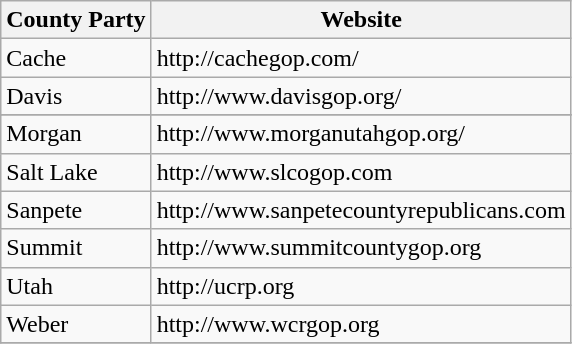<table class=wikitable>
<tr>
<th>County Party</th>
<th>Website</th>
</tr>
<tr>
<td>Cache</td>
<td>http://cachegop.com/</td>
</tr>
<tr>
<td>Davis</td>
<td>http://www.davisgop.org/</td>
</tr>
<tr>
</tr>
<tr>
<td>Morgan</td>
<td>http://www.morganutahgop.org/</td>
</tr>
<tr>
<td>Salt Lake</td>
<td>http://www.slcogop.com</td>
</tr>
<tr>
<td>Sanpete</td>
<td>http://www.sanpetecountyrepublicans.com</td>
</tr>
<tr>
<td>Summit</td>
<td>http://www.summitcountygop.org</td>
</tr>
<tr>
<td>Utah</td>
<td>http://ucrp.org</td>
</tr>
<tr>
<td>Weber</td>
<td>http://www.wcrgop.org</td>
</tr>
<tr>
</tr>
</table>
